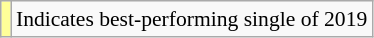<table class="wikitable" style="font-size:90%;">
<tr>
<td style="background-color:#FFFF99"></td>
<td>Indicates best-performing single of 2019</td>
</tr>
</table>
